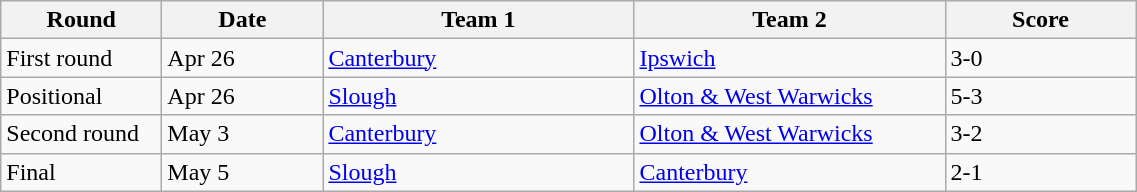<table class="wikitable" style="font-size: 100%">
<tr>
<th width=100>Round</th>
<th width=100>Date</th>
<th width=200>Team 1</th>
<th width=200>Team 2</th>
<th width=120>Score</th>
</tr>
<tr>
<td>First round</td>
<td>Apr 26</td>
<td><a href='#'>Canterbury</a></td>
<td><a href='#'>Ipswich</a></td>
<td>3-0</td>
</tr>
<tr>
<td>Positional</td>
<td>Apr 26</td>
<td><a href='#'>Slough</a></td>
<td><a href='#'>Olton & West Warwicks</a></td>
<td>5-3</td>
</tr>
<tr>
<td>Second round</td>
<td>May 3</td>
<td><a href='#'>Canterbury</a></td>
<td><a href='#'>Olton & West Warwicks</a></td>
<td>3-2</td>
</tr>
<tr>
<td>Final </td>
<td>May 5</td>
<td><a href='#'>Slough</a></td>
<td><a href='#'>Canterbury</a></td>
<td>2-1</td>
</tr>
</table>
